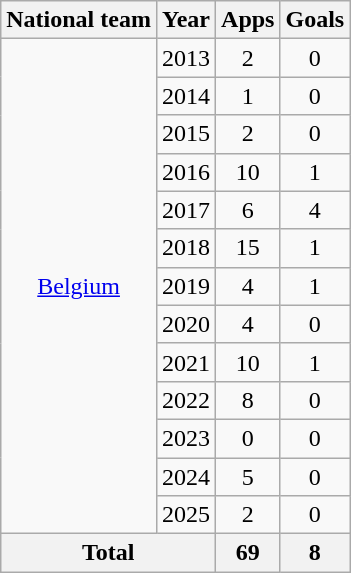<table class="wikitable" style="text-align:center">
<tr>
<th>National team</th>
<th>Year</th>
<th>Apps</th>
<th>Goals</th>
</tr>
<tr>
<td rowspan=13><a href='#'>Belgium</a></td>
<td>2013</td>
<td>2</td>
<td>0</td>
</tr>
<tr>
<td>2014</td>
<td>1</td>
<td>0</td>
</tr>
<tr>
<td>2015</td>
<td>2</td>
<td>0</td>
</tr>
<tr>
<td>2016</td>
<td>10</td>
<td>1</td>
</tr>
<tr>
<td>2017</td>
<td>6</td>
<td>4</td>
</tr>
<tr>
<td>2018</td>
<td>15</td>
<td>1</td>
</tr>
<tr>
<td>2019</td>
<td>4</td>
<td>1</td>
</tr>
<tr>
<td>2020</td>
<td>4</td>
<td>0</td>
</tr>
<tr>
<td>2021</td>
<td>10</td>
<td>1</td>
</tr>
<tr>
<td>2022</td>
<td>8</td>
<td>0</td>
</tr>
<tr>
<td>2023</td>
<td>0</td>
<td>0</td>
</tr>
<tr>
<td>2024</td>
<td>5</td>
<td>0</td>
</tr>
<tr>
<td>2025</td>
<td>2</td>
<td>0</td>
</tr>
<tr>
<th colspan=2>Total</th>
<th>69</th>
<th>8</th>
</tr>
</table>
